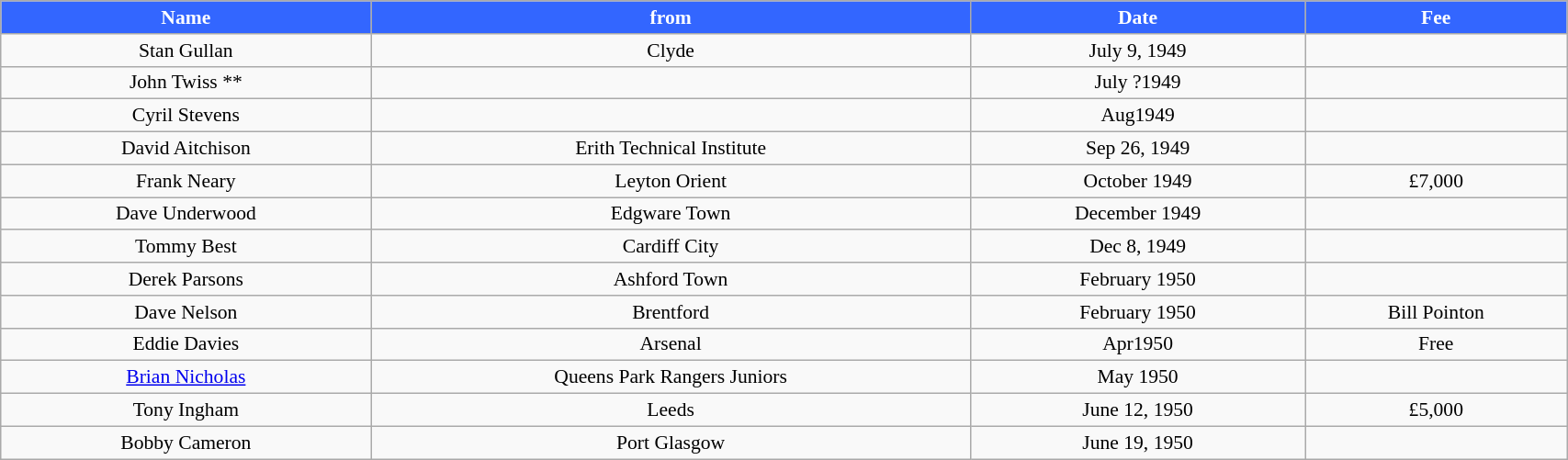<table class="wikitable" style="text-align:center; font-size:90%; width:90%;">
<tr>
<th style="background:#3366ff; color:#FFFFFF; text-align:center;"><strong>Name</strong></th>
<th style="background:#3366ff; color:#FFFFFF; text-align:center;">from</th>
<th style="background:#3366ff; color:#FFFFFF; text-align:center;">Date</th>
<th style="background:#3366ff; color:#FFFFFF; text-align:center;">Fee</th>
</tr>
<tr>
<td>Stan Gullan</td>
<td>Clyde</td>
<td>July 9, 1949</td>
<td></td>
</tr>
<tr>
<td>John Twiss **</td>
<td></td>
<td>July ?1949</td>
<td></td>
</tr>
<tr>
<td>Cyril Stevens</td>
<td></td>
<td>Aug1949</td>
<td></td>
</tr>
<tr>
<td>David Aitchison</td>
<td>Erith Technical Institute</td>
<td>Sep 26, 1949</td>
<td></td>
</tr>
<tr>
<td>Frank Neary</td>
<td>Leyton Orient</td>
<td>October 1949</td>
<td>£7,000</td>
</tr>
<tr>
<td>Dave Underwood</td>
<td>Edgware Town</td>
<td>December 1949</td>
<td></td>
</tr>
<tr>
<td>Tommy Best</td>
<td>Cardiff City</td>
<td>Dec 8, 1949</td>
<td></td>
</tr>
<tr>
<td>Derek Parsons</td>
<td>Ashford Town</td>
<td>February 1950</td>
<td></td>
</tr>
<tr>
<td>Dave Nelson</td>
<td>Brentford</td>
<td>February 1950</td>
<td>Bill Pointon</td>
</tr>
<tr>
<td>Eddie Davies</td>
<td>Arsenal</td>
<td>Apr1950</td>
<td>Free</td>
</tr>
<tr>
<td><a href='#'>Brian Nicholas</a></td>
<td>Queens Park Rangers Juniors</td>
<td>May 1950</td>
<td></td>
</tr>
<tr>
<td>Tony Ingham</td>
<td>Leeds</td>
<td>June 12, 1950</td>
<td>£5,000</td>
</tr>
<tr>
<td>Bobby Cameron</td>
<td>Port Glasgow</td>
<td>June 19, 1950</td>
<td></td>
</tr>
</table>
